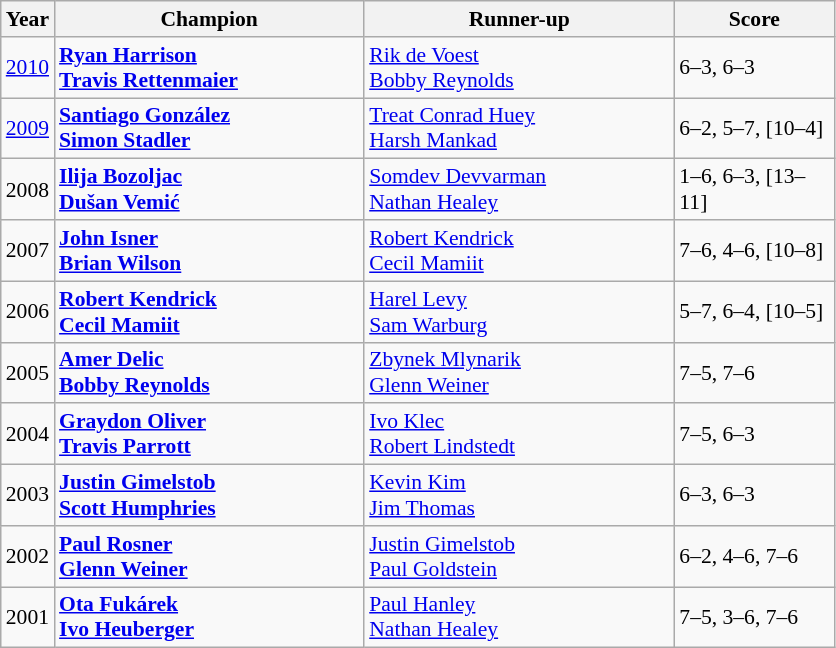<table class="wikitable" style="font-size:90%">
<tr>
<th>Year</th>
<th width="200">Champion</th>
<th width="200">Runner-up</th>
<th width="100">Score</th>
</tr>
<tr>
<td><a href='#'>2010</a></td>
<td> <strong><a href='#'>Ryan Harrison</a></strong> <br>  <strong><a href='#'>Travis Rettenmaier</a></strong></td>
<td> <a href='#'>Rik de Voest</a> <br>  <a href='#'>Bobby Reynolds</a></td>
<td>6–3, 6–3</td>
</tr>
<tr>
<td><a href='#'>2009</a></td>
<td> <strong><a href='#'>Santiago González</a></strong> <br>  <strong><a href='#'>Simon Stadler</a></strong></td>
<td> <a href='#'>Treat Conrad Huey</a> <br>  <a href='#'>Harsh Mankad</a></td>
<td>6–2, 5–7, [10–4]</td>
</tr>
<tr>
<td>2008</td>
<td> <strong><a href='#'>Ilija Bozoljac</a></strong> <br>  <strong><a href='#'>Dušan Vemić</a></strong></td>
<td> <a href='#'>Somdev Devvarman</a> <br>  <a href='#'>Nathan Healey</a></td>
<td>1–6, 6–3, [13–11]</td>
</tr>
<tr>
<td>2007</td>
<td> <strong><a href='#'>John Isner</a></strong> <br>  <strong><a href='#'>Brian Wilson</a></strong></td>
<td> <a href='#'>Robert Kendrick</a> <br>  <a href='#'>Cecil Mamiit</a></td>
<td>7–6, 4–6, [10–8]</td>
</tr>
<tr>
<td>2006</td>
<td> <strong><a href='#'>Robert Kendrick</a></strong> <br>  <strong><a href='#'>Cecil Mamiit</a></strong></td>
<td> <a href='#'>Harel Levy</a> <br>  <a href='#'>Sam Warburg</a></td>
<td>5–7, 6–4, [10–5]</td>
</tr>
<tr>
<td>2005</td>
<td> <strong><a href='#'>Amer Delic</a></strong> <br>  <strong><a href='#'>Bobby Reynolds</a></strong></td>
<td> <a href='#'>Zbynek Mlynarik</a> <br>  <a href='#'>Glenn Weiner</a></td>
<td>7–5, 7–6</td>
</tr>
<tr>
<td>2004</td>
<td> <strong><a href='#'>Graydon Oliver</a></strong> <br>  <strong><a href='#'>Travis Parrott</a></strong></td>
<td> <a href='#'>Ivo Klec</a> <br>  <a href='#'>Robert Lindstedt</a></td>
<td>7–5, 6–3</td>
</tr>
<tr>
<td>2003</td>
<td> <strong><a href='#'>Justin Gimelstob</a></strong> <br>  <strong><a href='#'>Scott Humphries</a></strong></td>
<td> <a href='#'>Kevin Kim</a> <br>  <a href='#'>Jim Thomas</a></td>
<td>6–3, 6–3</td>
</tr>
<tr>
<td>2002</td>
<td> <strong><a href='#'>Paul Rosner</a></strong> <br>  <strong><a href='#'>Glenn Weiner</a></strong></td>
<td> <a href='#'>Justin Gimelstob</a> <br>  <a href='#'>Paul Goldstein</a></td>
<td>6–2, 4–6, 7–6</td>
</tr>
<tr>
<td>2001</td>
<td> <strong><a href='#'>Ota Fukárek</a></strong> <br>  <strong><a href='#'>Ivo Heuberger</a></strong></td>
<td> <a href='#'>Paul Hanley</a> <br>  <a href='#'>Nathan Healey</a></td>
<td>7–5, 3–6, 7–6</td>
</tr>
</table>
